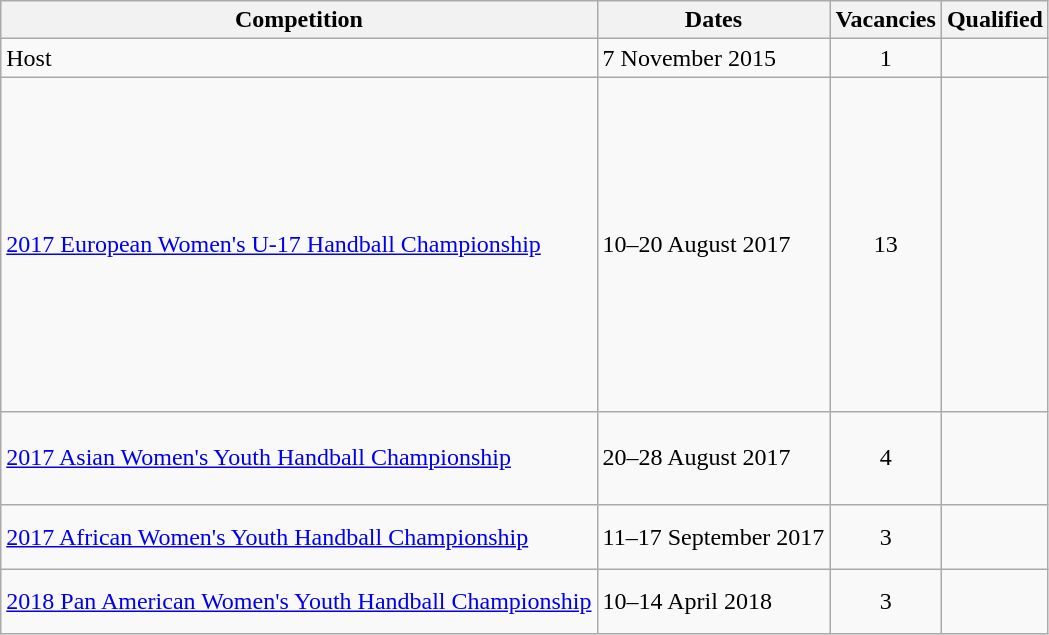<table class="wikitable">
<tr>
<th>Competition</th>
<th>Dates</th>
<th>Vacancies</th>
<th>Qualified</th>
</tr>
<tr>
<td>Host</td>
<td>7 November 2015</td>
<td align="center">1</td>
<td></td>
</tr>
<tr>
<td><a href='#'>2017 European Women's U-17 Handball Championship</a></td>
<td>10–20 August 2017</td>
<td align="center">13</td>
<td><br><br><br><br><br><br><br><br><br><br><br><br></td>
</tr>
<tr>
<td><a href='#'>2017 Asian Women's Youth Handball Championship</a></td>
<td>20–28 August 2017</td>
<td align="center">4</td>
<td><br><br><br></td>
</tr>
<tr>
<td><a href='#'>2017 African Women's Youth Handball Championship</a></td>
<td>11–17 September 2017</td>
<td align="center">3</td>
<td><br><br></td>
</tr>
<tr>
<td><a href='#'>2018 Pan American Women's Youth Handball Championship</a></td>
<td>10–14 April 2018</td>
<td align="center">3</td>
<td><s></s><br><br></td>
</tr>
</table>
